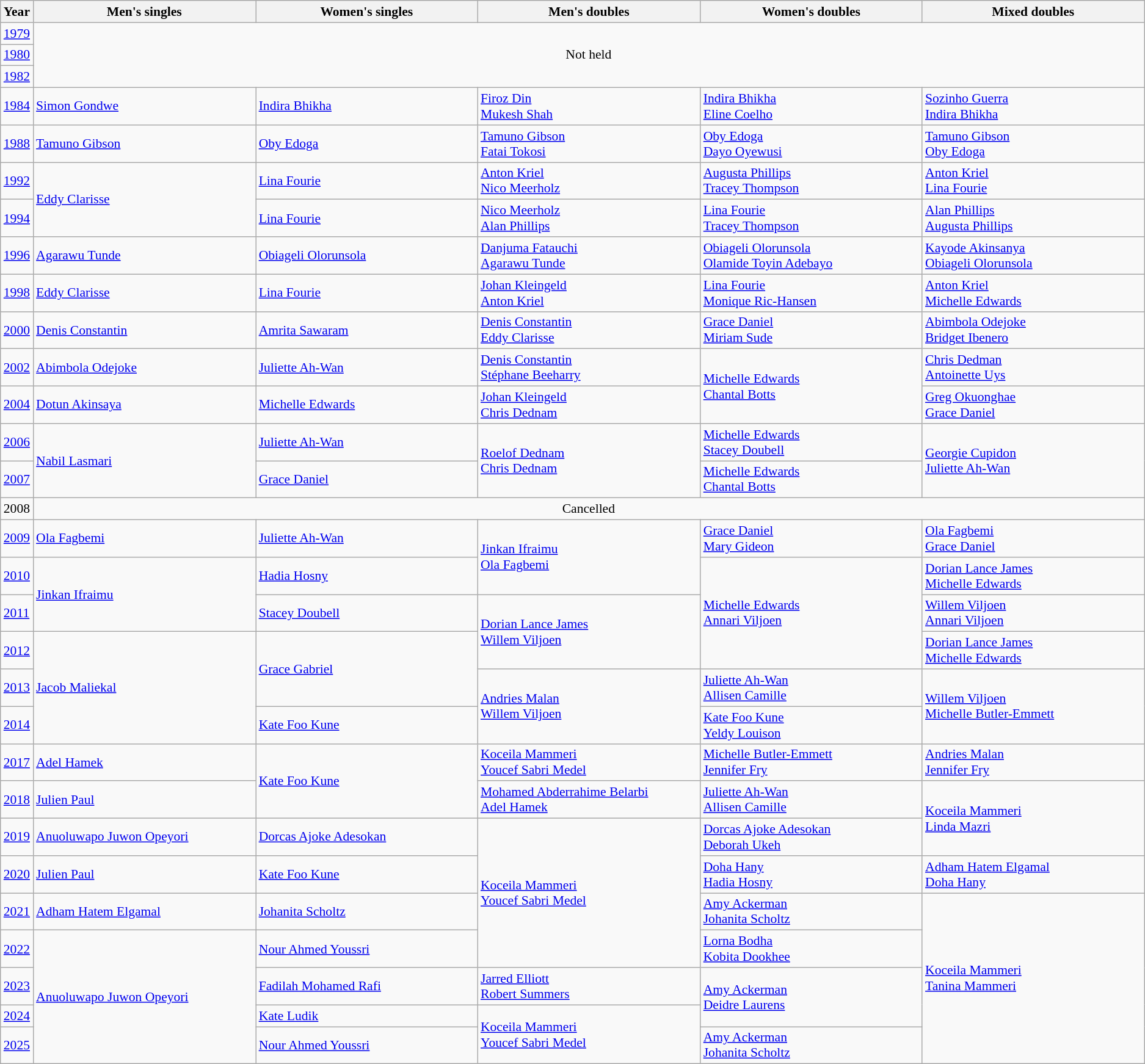<table class="wikitable" style="font-size:90%">
<tr>
<th>Year</th>
<th width="250">Men's singles</th>
<th width="250">Women's singles</th>
<th width="250">Men's doubles</th>
<th width="250">Women's doubles</th>
<th width="250">Mixed doubles</th>
</tr>
<tr>
<td><a href='#'>1979</a></td>
<td colspan="5" rowspan="3" align="center">Not held</td>
</tr>
<tr>
<td><a href='#'>1980</a></td>
</tr>
<tr>
<td><a href='#'>1982</a></td>
</tr>
<tr>
<td><a href='#'>1984</a></td>
<td> <a href='#'>Simon Gondwe</a></td>
<td> <a href='#'>Indira Bhikha</a></td>
<td> <a href='#'>Firoz Din</a><br> <a href='#'>Mukesh Shah</a></td>
<td> <a href='#'>Indira Bhikha</a><br> <a href='#'>Eline Coelho</a></td>
<td> <a href='#'>Sozinho Guerra</a><br> <a href='#'>Indira Bhikha</a></td>
</tr>
<tr>
<td><a href='#'>1988</a></td>
<td> <a href='#'>Tamuno Gibson</a></td>
<td> <a href='#'>Oby Edoga</a></td>
<td> <a href='#'>Tamuno Gibson</a><br> <a href='#'>Fatai Tokosi</a></td>
<td> <a href='#'>Oby Edoga</a><br> <a href='#'>Dayo Oyewusi</a></td>
<td> <a href='#'>Tamuno Gibson</a><br> <a href='#'>Oby Edoga</a></td>
</tr>
<tr>
<td><a href='#'>1992</a></td>
<td rowspan="2"> <a href='#'>Eddy Clarisse</a></td>
<td> <a href='#'>Lina Fourie</a></td>
<td> <a href='#'>Anton Kriel</a><br> <a href='#'>Nico Meerholz</a></td>
<td> <a href='#'>Augusta Phillips</a><br> <a href='#'>Tracey Thompson</a></td>
<td> <a href='#'>Anton Kriel</a><br> <a href='#'>Lina Fourie</a></td>
</tr>
<tr>
<td><a href='#'>1994</a></td>
<td> <a href='#'>Lina Fourie</a></td>
<td> <a href='#'>Nico Meerholz</a><br> <a href='#'>Alan Phillips</a></td>
<td> <a href='#'>Lina Fourie</a><br> <a href='#'>Tracey Thompson</a></td>
<td> <a href='#'>Alan Phillips</a><br> <a href='#'>Augusta Phillips</a></td>
</tr>
<tr>
<td><a href='#'>1996</a></td>
<td> <a href='#'>Agarawu Tunde</a></td>
<td> <a href='#'>Obiageli Olorunsola</a></td>
<td> <a href='#'>Danjuma Fatauchi</a><br> <a href='#'>Agarawu Tunde</a></td>
<td> <a href='#'>Obiageli Olorunsola</a><br> <a href='#'>Olamide Toyin Adebayo</a></td>
<td> <a href='#'>Kayode Akinsanya</a><br> <a href='#'>Obiageli Olorunsola</a></td>
</tr>
<tr>
<td><a href='#'>1998</a></td>
<td> <a href='#'>Eddy Clarisse</a></td>
<td> <a href='#'>Lina Fourie</a></td>
<td> <a href='#'>Johan Kleingeld</a><br> <a href='#'>Anton Kriel</a></td>
<td> <a href='#'>Lina Fourie</a><br> <a href='#'>Monique Ric-Hansen</a></td>
<td> <a href='#'>Anton Kriel</a><br> <a href='#'>Michelle Edwards</a></td>
</tr>
<tr>
<td><a href='#'>2000</a></td>
<td> <a href='#'>Denis Constantin</a></td>
<td> <a href='#'>Amrita Sawaram</a></td>
<td> <a href='#'>Denis Constantin</a><br> <a href='#'>Eddy Clarisse</a></td>
<td> <a href='#'>Grace Daniel</a><br> <a href='#'>Miriam Sude</a></td>
<td> <a href='#'>Abimbola Odejoke</a><br> <a href='#'>Bridget Ibenero</a></td>
</tr>
<tr>
<td><a href='#'>2002</a></td>
<td> <a href='#'>Abimbola Odejoke</a></td>
<td> <a href='#'>Juliette Ah-Wan</a></td>
<td> <a href='#'>Denis Constantin</a><br> <a href='#'>Stéphane Beeharry</a></td>
<td rowspan="2"> <a href='#'>Michelle Edwards</a><br> <a href='#'>Chantal Botts</a></td>
<td> <a href='#'>Chris Dedman</a><br> <a href='#'>Antoinette Uys</a></td>
</tr>
<tr>
<td><a href='#'>2004</a></td>
<td> <a href='#'>Dotun Akinsaya</a></td>
<td> <a href='#'>Michelle Edwards</a></td>
<td> <a href='#'>Johan Kleingeld</a><br> <a href='#'>Chris Dednam</a></td>
<td> <a href='#'>Greg Okuonghae</a><br> <a href='#'>Grace Daniel</a></td>
</tr>
<tr>
<td><a href='#'>2006</a></td>
<td rowspan="2"> <a href='#'>Nabil Lasmari</a></td>
<td> <a href='#'>Juliette Ah-Wan</a></td>
<td rowspan="2"> <a href='#'>Roelof Dednam</a><br> <a href='#'>Chris Dednam</a></td>
<td> <a href='#'>Michelle Edwards</a><br> <a href='#'>Stacey Doubell</a></td>
<td rowspan="2"> <a href='#'>Georgie Cupidon</a><br> <a href='#'>Juliette Ah-Wan</a></td>
</tr>
<tr>
<td><a href='#'>2007</a></td>
<td> <a href='#'>Grace Daniel</a></td>
<td> <a href='#'>Michelle Edwards</a><br> <a href='#'>Chantal Botts</a></td>
</tr>
<tr>
<td>2008</td>
<td colspan="5" align="center">Cancelled</td>
</tr>
<tr>
<td><a href='#'>2009</a></td>
<td> <a href='#'>Ola Fagbemi</a></td>
<td> <a href='#'>Juliette Ah-Wan</a></td>
<td rowspan="2"> <a href='#'>Jinkan Ifraimu</a><br> <a href='#'>Ola Fagbemi</a></td>
<td> <a href='#'>Grace Daniel</a><br> <a href='#'>Mary Gideon</a></td>
<td> <a href='#'>Ola Fagbemi</a><br> <a href='#'>Grace Daniel</a></td>
</tr>
<tr>
<td><a href='#'>2010</a></td>
<td rowspan="2"> <a href='#'>Jinkan Ifraimu</a></td>
<td> <a href='#'>Hadia Hosny</a></td>
<td rowspan="3"> <a href='#'>Michelle Edwards</a><br> <a href='#'>Annari Viljoen</a></td>
<td> <a href='#'>Dorian Lance James</a><br> <a href='#'>Michelle Edwards</a></td>
</tr>
<tr>
<td><a href='#'>2011</a></td>
<td> <a href='#'>Stacey Doubell</a></td>
<td rowspan="2"> <a href='#'>Dorian Lance James</a><br>  <a href='#'>Willem Viljoen</a></td>
<td> <a href='#'>Willem Viljoen</a><br> <a href='#'>Annari Viljoen</a></td>
</tr>
<tr>
<td><a href='#'>2012</a></td>
<td rowspan="3"> <a href='#'>Jacob Maliekal</a></td>
<td rowspan="2"> <a href='#'>Grace Gabriel</a></td>
<td> <a href='#'>Dorian Lance James</a><br> <a href='#'>Michelle Edwards</a></td>
</tr>
<tr>
<td><a href='#'>2013</a></td>
<td rowspan="2"> <a href='#'>Andries Malan</a><br> <a href='#'>Willem Viljoen</a></td>
<td> <a href='#'>Juliette Ah-Wan</a><br> <a href='#'>Allisen Camille</a></td>
<td rowspan="2"> <a href='#'>Willem Viljoen</a><br> <a href='#'>Michelle Butler-Emmett</a></td>
</tr>
<tr>
<td><a href='#'>2014</a></td>
<td> <a href='#'>Kate Foo Kune</a></td>
<td> <a href='#'>Kate Foo Kune</a><br> <a href='#'>Yeldy Louison</a></td>
</tr>
<tr>
<td><a href='#'>2017</a></td>
<td> <a href='#'>Adel Hamek</a></td>
<td rowspan="2"> <a href='#'>Kate Foo Kune</a></td>
<td> <a href='#'>Koceila Mammeri</a><br> <a href='#'>Youcef Sabri Medel</a></td>
<td> <a href='#'>Michelle Butler-Emmett</a><br> <a href='#'>Jennifer Fry</a></td>
<td> <a href='#'>Andries Malan</a><br> <a href='#'>Jennifer Fry</a></td>
</tr>
<tr>
<td><a href='#'>2018</a></td>
<td> <a href='#'>Julien Paul</a></td>
<td> <a href='#'>Mohamed Abderrahime Belarbi</a><br> <a href='#'>Adel Hamek</a></td>
<td> <a href='#'>Juliette Ah-Wan</a><br> <a href='#'>Allisen Camille</a></td>
<td rowspan="2"> <a href='#'>Koceila Mammeri</a><br> <a href='#'>Linda Mazri</a></td>
</tr>
<tr>
<td><a href='#'>2019</a></td>
<td> <a href='#'>Anuoluwapo Juwon Opeyori</a></td>
<td> <a href='#'>Dorcas Ajoke Adesokan</a></td>
<td rowspan="4"> <a href='#'>Koceila Mammeri</a><br> <a href='#'>Youcef Sabri Medel</a></td>
<td> <a href='#'>Dorcas Ajoke Adesokan</a><br> <a href='#'>Deborah Ukeh</a></td>
</tr>
<tr>
<td><a href='#'>2020</a></td>
<td> <a href='#'>Julien Paul</a></td>
<td> <a href='#'>Kate Foo Kune</a></td>
<td> <a href='#'>Doha Hany</a><br> <a href='#'>Hadia Hosny</a></td>
<td> <a href='#'>Adham Hatem Elgamal</a><br> <a href='#'>Doha Hany</a></td>
</tr>
<tr>
<td><a href='#'>2021</a></td>
<td> <a href='#'>Adham Hatem Elgamal</a></td>
<td> <a href='#'>Johanita Scholtz</a></td>
<td> <a href='#'>Amy Ackerman</a><br> <a href='#'>Johanita Scholtz</a></td>
<td rowspan="5"> <a href='#'>Koceila Mammeri</a><br> <a href='#'>Tanina Mammeri</a></td>
</tr>
<tr>
<td><a href='#'>2022</a></td>
<td rowspan="4"> <a href='#'>Anuoluwapo Juwon Opeyori</a></td>
<td> <a href='#'>Nour Ahmed Youssri</a></td>
<td> <a href='#'>Lorna Bodha</a><br> <a href='#'>Kobita Dookhee</a></td>
</tr>
<tr>
<td><a href='#'>2023</a></td>
<td> <a href='#'>Fadilah Mohamed Rafi</a></td>
<td> <a href='#'>Jarred Elliott</a> <br> <a href='#'>Robert Summers</a></td>
<td rowspan="2"> <a href='#'>Amy Ackerman</a> <br> <a href='#'>Deidre Laurens</a></td>
</tr>
<tr>
<td><a href='#'>2024</a></td>
<td> <a href='#'>Kate Ludik</a></td>
<td rowspan="2"> <a href='#'>Koceila Mammeri</a><br> <a href='#'>Youcef Sabri Medel</a></td>
</tr>
<tr>
<td><a href='#'>2025</a></td>
<td> <a href='#'>Nour Ahmed Youssri</a></td>
<td> <a href='#'>Amy Ackerman</a><br> <a href='#'>Johanita Scholtz</a></td>
</tr>
</table>
